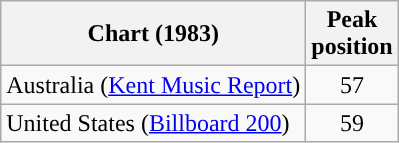<table class="wikitable">
<tr>
<th scope="col">Chart (1983)</th>
<th>Peak<br>position</th>
</tr>
<tr>
<td>Australia (<a href='#'>Kent Music Report</a>)</td>
<td style="text-align:center;">57</td>
</tr>
<tr>
<td>United States (<a href='#'>Billboard 200</a>)</td>
<td style="text-align:center;">59</td>
</tr>
</table>
